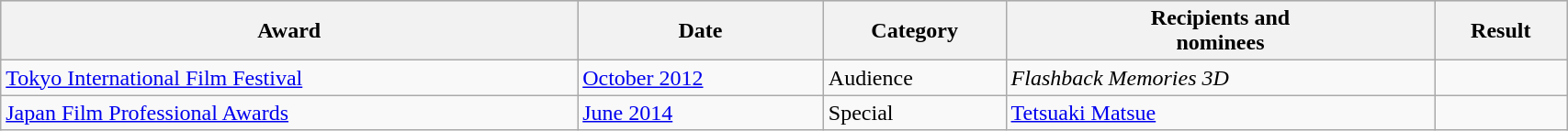<table class="wikitable sortable" width="90%">
<tr style="background:#ccc; text-align:center;">
<th>Award</th>
<th>Date</th>
<th>Category</th>
<th>Recipients and <br>nominees</th>
<th>Result</th>
</tr>
<tr>
<td rowspan="1"><a href='#'>Tokyo International Film Festival</a></td>
<td rowspan="1"><a href='#'>October 2012</a></td>
<td>Audience</td>
<td><em>Flashback Memories 3D</em></td>
<td></td>
</tr>
<tr>
<td rowspan="1"><a href='#'>Japan Film Professional Awards</a></td>
<td rowspan="1"><a href='#'>June 2014</a></td>
<td>Special</td>
<td><a href='#'>Tetsuaki Matsue</a></td>
<td></td>
</tr>
</table>
